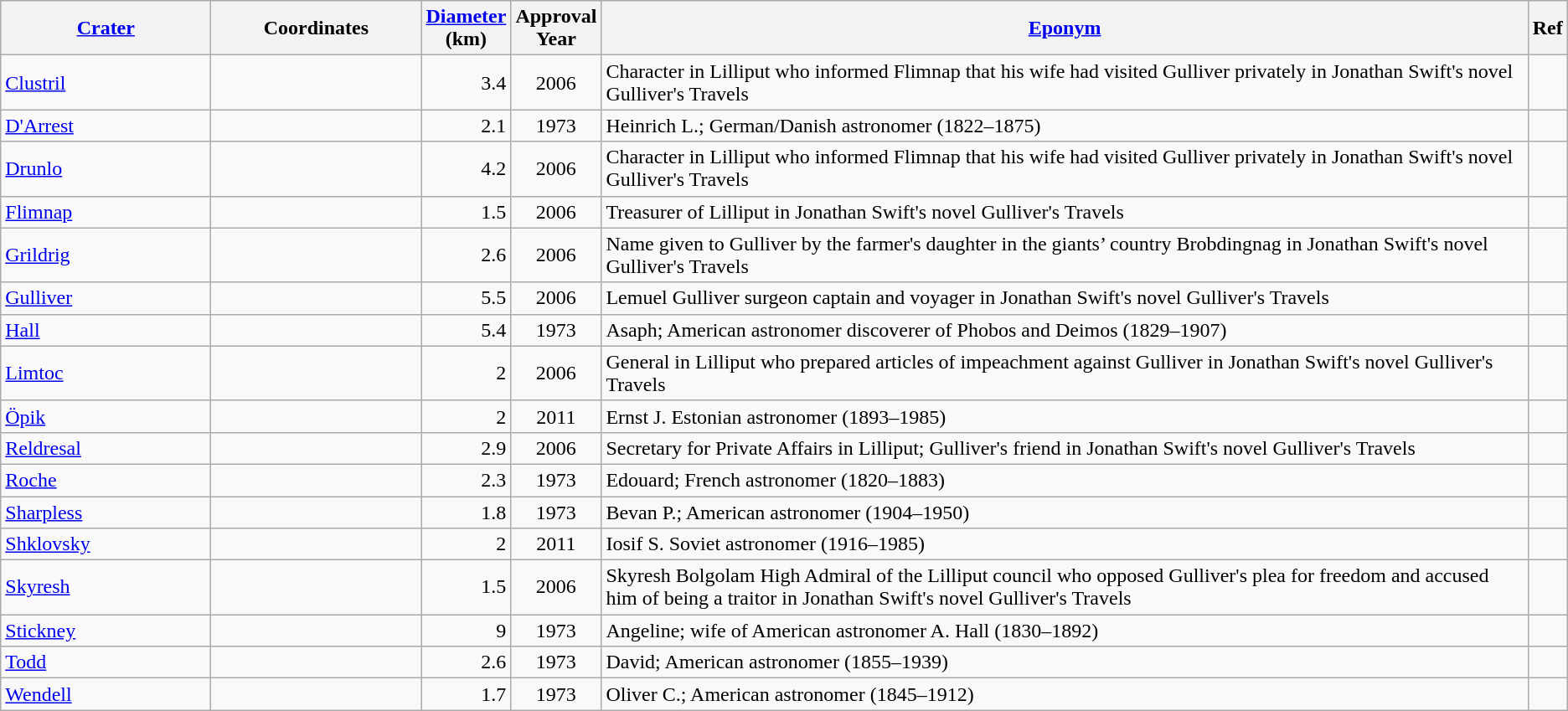<table class="wikitable sortable" style="min-width: 90%">
<tr>
<th style="width:10em"><a href='#'>Crater</a></th>
<th style="width:10em">Coordinates</th>
<th><a href='#'>Diameter</a><br>(km)</th>
<th>Approval<br>Year</th>
<th class="unsortable"><a href='#'>Eponym</a></th>
<th class="unsortable">Ref</th>
</tr>
<tr id="Clustril">
<td><a href='#'>Clustril</a></td>
<td></td>
<td align=right>3.4</td>
<td align=center>2006</td>
<td>Character in Lilliput who informed Flimnap that his wife had visited Gulliver privately in Jonathan Swift's novel Gulliver's Travels</td>
<td></td>
</tr>
<tr id="D'Arrest">
<td><a href='#'>D'Arrest</a></td>
<td></td>
<td align=right>2.1</td>
<td align=center>1973</td>
<td>Heinrich L.; German/Danish astronomer (1822–1875)</td>
<td></td>
</tr>
<tr id="Drunlo">
<td><a href='#'>Drunlo</a></td>
<td></td>
<td align=right>4.2</td>
<td align=center>2006</td>
<td>Character in Lilliput who informed Flimnap that his wife had visited Gulliver privately in Jonathan Swift's novel Gulliver's Travels</td>
<td></td>
</tr>
<tr id="Flimnap">
<td><a href='#'>Flimnap</a></td>
<td></td>
<td align=right>1.5</td>
<td align=center>2006</td>
<td>Treasurer of Lilliput in Jonathan Swift's novel Gulliver's Travels</td>
<td></td>
</tr>
<tr id="Grildrig">
<td><a href='#'>Grildrig</a></td>
<td></td>
<td align=right>2.6</td>
<td align=center>2006</td>
<td>Name given to Gulliver by the farmer's daughter in the giants’ country Brobdingnag in Jonathan Swift's novel Gulliver's Travels</td>
<td></td>
</tr>
<tr id="Gulliver">
<td><a href='#'>Gulliver</a></td>
<td></td>
<td align=right>5.5</td>
<td align=center>2006</td>
<td>Lemuel Gulliver surgeon captain and voyager in Jonathan Swift's novel Gulliver's Travels</td>
<td></td>
</tr>
<tr id="Hall">
<td><a href='#'>Hall</a></td>
<td></td>
<td align=right>5.4</td>
<td align=center>1973</td>
<td>Asaph; American astronomer discoverer of Phobos and Deimos (1829–1907)</td>
<td></td>
</tr>
<tr id="Limtoc">
<td><a href='#'>Limtoc</a></td>
<td></td>
<td align=right>2</td>
<td align=center>2006</td>
<td>General in Lilliput who prepared articles of impeachment against Gulliver in Jonathan Swift's novel Gulliver's Travels</td>
<td></td>
</tr>
<tr id="Öpik">
<td><a href='#'>Öpik</a></td>
<td></td>
<td align=right>2</td>
<td align=center>2011</td>
<td>Ernst J. Estonian astronomer (1893–1985)</td>
<td></td>
</tr>
<tr id="Reldresal">
<td><a href='#'>Reldresal</a></td>
<td></td>
<td align=right>2.9</td>
<td align=center>2006</td>
<td>Secretary for Private Affairs in Lilliput; Gulliver's friend in Jonathan Swift's novel Gulliver's Travels</td>
<td></td>
</tr>
<tr id="Roche">
<td><a href='#'>Roche</a></td>
<td></td>
<td align=right>2.3</td>
<td align=center>1973</td>
<td>Edouard; French astronomer (1820–1883)</td>
<td></td>
</tr>
<tr id="Sharpless">
<td><a href='#'>Sharpless</a></td>
<td></td>
<td align=right>1.8</td>
<td align=center>1973</td>
<td>Bevan P.; American astronomer (1904–1950)</td>
<td></td>
</tr>
<tr id="Shklovsky">
<td><a href='#'>Shklovsky</a></td>
<td></td>
<td align=right>2</td>
<td align=center>2011</td>
<td>Iosif S. Soviet astronomer (1916–1985)</td>
<td></td>
</tr>
<tr id="Skyresh">
<td><a href='#'>Skyresh</a></td>
<td></td>
<td align=right>1.5</td>
<td align=center>2006</td>
<td>Skyresh Bolgolam High Admiral of the Lilliput council who opposed Gulliver's plea for freedom and accused him of being a traitor in Jonathan Swift's novel Gulliver's Travels</td>
<td></td>
</tr>
<tr id="Stickney">
<td><a href='#'>Stickney</a></td>
<td></td>
<td align=right>9</td>
<td align=center>1973</td>
<td>Angeline; wife of American astronomer A. Hall (1830–1892)</td>
<td></td>
</tr>
<tr id="Todd">
<td><a href='#'>Todd</a></td>
<td></td>
<td align=right>2.6</td>
<td align=center>1973</td>
<td>David; American astronomer (1855–1939)</td>
<td></td>
</tr>
<tr id="Wendell">
<td><a href='#'>Wendell</a></td>
<td></td>
<td align=right>1.7</td>
<td align=center>1973</td>
<td>Oliver C.; American astronomer (1845–1912)</td>
<td></td>
</tr>
</table>
